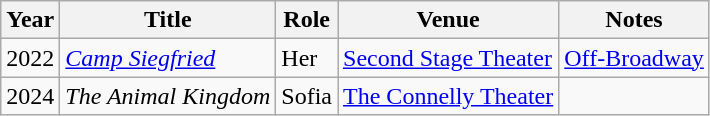<table class="wikitable">
<tr>
<th>Year</th>
<th>Title</th>
<th>Role</th>
<th>Venue</th>
<th>Notes</th>
</tr>
<tr>
<td>2022</td>
<td><em><a href='#'>Camp Siegfried</a></em></td>
<td>Her</td>
<td><a href='#'>Second Stage Theater</a></td>
<td><a href='#'>Off-Broadway</a></td>
</tr>
<tr>
<td>2024</td>
<td><em>The Animal Kingdom</em></td>
<td>Sofia</td>
<td><a href='#'>The Connelly Theater</a></td>
<td></td>
</tr>
</table>
